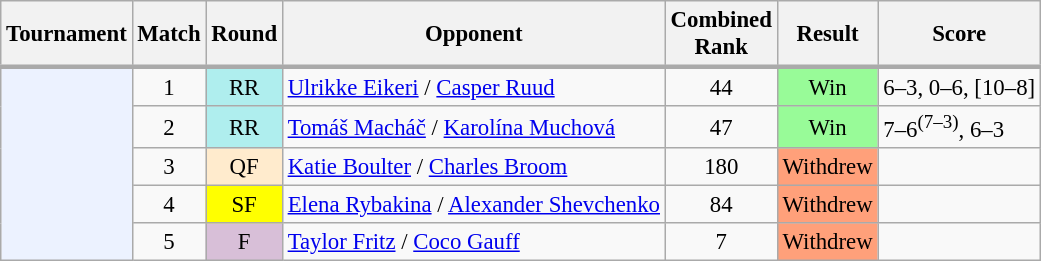<table class="wikitable" style="font-size: 95%;">
<tr>
<th>Tournament</th>
<th>Match</th>
<th>Round</th>
<th>Opponent</th>
<th>Combined<br>Rank</th>
<th>Result</th>
<th>Score</th>
</tr>
<tr style="border-top:3px solid #aaaaaa">
<td rowspan="5" style="background:#ecf2ff; text-align:left"></td>
<td style="text-align:center">1</td>
<td style="text-align:center; background:#afeeee">RR</td>
<td> <a href='#'>Ulrikke Eikeri</a> /  <a href='#'>Casper Ruud</a></td>
<td style="text-align:center">44</td>
<td style="text-align:center; background:#98fb98">Win</td>
<td>6–3, 0–6, [10–8]</td>
</tr>
<tr>
<td style="text-align:center">2</td>
<td style="text-align:center; background:#afeeee">RR</td>
<td> <a href='#'>Tomáš Macháč</a> /  <a href='#'>Karolína Muchová</a></td>
<td style="text-align:center">47</td>
<td style="text-align:center; background:#98fb98">Win</td>
<td>7–6<sup>(7–3)</sup>, 6–3</td>
</tr>
<tr>
<td style="text-align:center">3</td>
<td style="text-align:center; background:#ffebcd">QF</td>
<td> <a href='#'>Katie Boulter</a> /  <a href='#'>Charles Broom</a></td>
<td style="text-align:center">180</td>
<td style="text-align:center; background:#ffa07a">Withdrew</td>
<td></td>
</tr>
<tr>
<td style="text-align:center">4</td>
<td style="text-align:center; background:yellow">SF</td>
<td> <a href='#'>Elena Rybakina</a> /  <a href='#'>Alexander Shevchenko</a></td>
<td style="text-align:center">84</td>
<td style="text-align:center; background:#ffa07a">Withdrew</td>
<td></td>
</tr>
<tr>
<td style="text-align:center">5</td>
<td style="text-align:center; background:thistle">F</td>
<td> <a href='#'>Taylor Fritz</a> /  <a href='#'>Coco Gauff</a></td>
<td style="text-align:center">7</td>
<td style="text-align:center; background:#ffa07a">Withdrew</td>
<td></td>
</tr>
</table>
